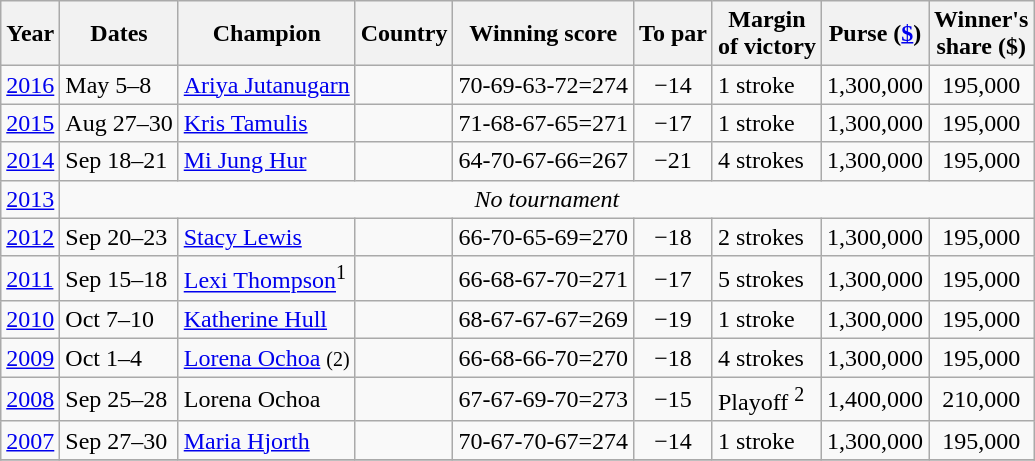<table class="wikitable">
<tr>
<th>Year</th>
<th>Dates</th>
<th>Champion</th>
<th>Country</th>
<th>Winning score</th>
<th>To par</th>
<th>Margin<br>of victory</th>
<th>Purse (<a href='#'>$</a>)</th>
<th>Winner's<br>share ($)</th>
</tr>
<tr>
<td><a href='#'>2016</a></td>
<td>May 5–8</td>
<td><a href='#'>Ariya Jutanugarn</a></td>
<td></td>
<td>70-69-63-72=274</td>
<td align=center>−14</td>
<td>1 stroke</td>
<td align=center>1,300,000</td>
<td align=center>195,000</td>
</tr>
<tr>
<td><a href='#'>2015</a></td>
<td>Aug 27–30</td>
<td><a href='#'>Kris Tamulis</a></td>
<td></td>
<td>71-68-67-65=271</td>
<td align=center>−17</td>
<td>1 stroke</td>
<td align=center>1,300,000</td>
<td align=center>195,000</td>
</tr>
<tr>
<td><a href='#'>2014</a></td>
<td>Sep 18–21</td>
<td><a href='#'>Mi Jung Hur</a></td>
<td></td>
<td>64-70-67-66=267</td>
<td align=center>−21</td>
<td>4 strokes</td>
<td align=center>1,300,000</td>
<td align=center>195,000</td>
</tr>
<tr>
<td><a href='#'>2013</a></td>
<td colspan=10 align=center><em>No tournament</em></td>
</tr>
<tr>
<td><a href='#'>2012</a></td>
<td>Sep 20–23</td>
<td><a href='#'>Stacy Lewis</a></td>
<td></td>
<td>66-70-65-69=270</td>
<td align=center>−18</td>
<td>2 strokes</td>
<td align=center>1,300,000</td>
<td align=center>195,000</td>
</tr>
<tr>
<td><a href='#'>2011</a></td>
<td>Sep 15–18</td>
<td><a href='#'>Lexi Thompson</a><sup>1</sup></td>
<td></td>
<td>66-68-67-70=271</td>
<td align=center>−17</td>
<td>5 strokes</td>
<td align=center>1,300,000</td>
<td align=center>195,000</td>
</tr>
<tr>
<td><a href='#'>2010</a></td>
<td>Oct 7–10</td>
<td><a href='#'>Katherine Hull</a></td>
<td></td>
<td>68-67-67-67=269</td>
<td align=center>−19</td>
<td>1 stroke</td>
<td align=center>1,300,000</td>
<td align=center>195,000</td>
</tr>
<tr>
<td><a href='#'>2009</a></td>
<td>Oct 1–4</td>
<td><a href='#'>Lorena Ochoa</a> <small>(2)</small></td>
<td></td>
<td>66-68-66-70=270</td>
<td align=center>−18</td>
<td>4 strokes</td>
<td align=center>1,300,000</td>
<td align=center>195,000</td>
</tr>
<tr>
<td><a href='#'>2008</a></td>
<td>Sep 25–28</td>
<td>Lorena Ochoa</td>
<td></td>
<td>67-67-69-70=273</td>
<td align=center>−15</td>
<td>Playoff <sup>2</sup></td>
<td align=center>1,400,000</td>
<td align=center>210,000</td>
</tr>
<tr>
<td><a href='#'>2007</a></td>
<td>Sep 27–30</td>
<td><a href='#'>Maria Hjorth</a></td>
<td></td>
<td>70-67-70-67=274</td>
<td align=center>−14</td>
<td>1 stroke</td>
<td align=center>1,300,000</td>
<td align=center>195,000</td>
</tr>
<tr>
</tr>
</table>
